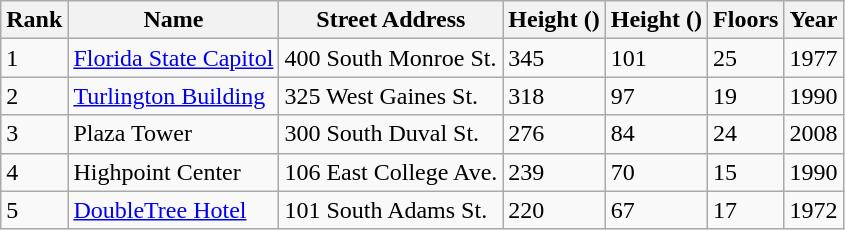<table class="wikitable sortable">
<tr>
<th class="unsortable">Rank</th>
<th>Name</th>
<th>Street Address</th>
<th>Height ()</th>
<th>Height ()</th>
<th>Floors</th>
<th>Year</th>
</tr>
<tr>
<td>1</td>
<td><a href='#'>Florida State Capitol</a></td>
<td>400 South Monroe St.</td>
<td>345</td>
<td>101</td>
<td>25</td>
<td>1977</td>
</tr>
<tr>
<td>2</td>
<td><a href='#'>Turlington Building</a></td>
<td>325 West Gaines St.</td>
<td>318</td>
<td>97</td>
<td>19</td>
<td>1990</td>
</tr>
<tr>
<td>3</td>
<td>Plaza Tower</td>
<td>300 South Duval St.</td>
<td>276</td>
<td>84</td>
<td>24</td>
<td>2008</td>
</tr>
<tr>
<td>4</td>
<td>Highpoint Center</td>
<td>106 East College Ave.</td>
<td>239</td>
<td>70</td>
<td>15</td>
<td>1990</td>
</tr>
<tr>
<td>5</td>
<td><a href='#'>DoubleTree Hotel</a></td>
<td>101 South Adams St.</td>
<td>220</td>
<td>67</td>
<td>17</td>
<td>1972</td>
</tr>
</table>
